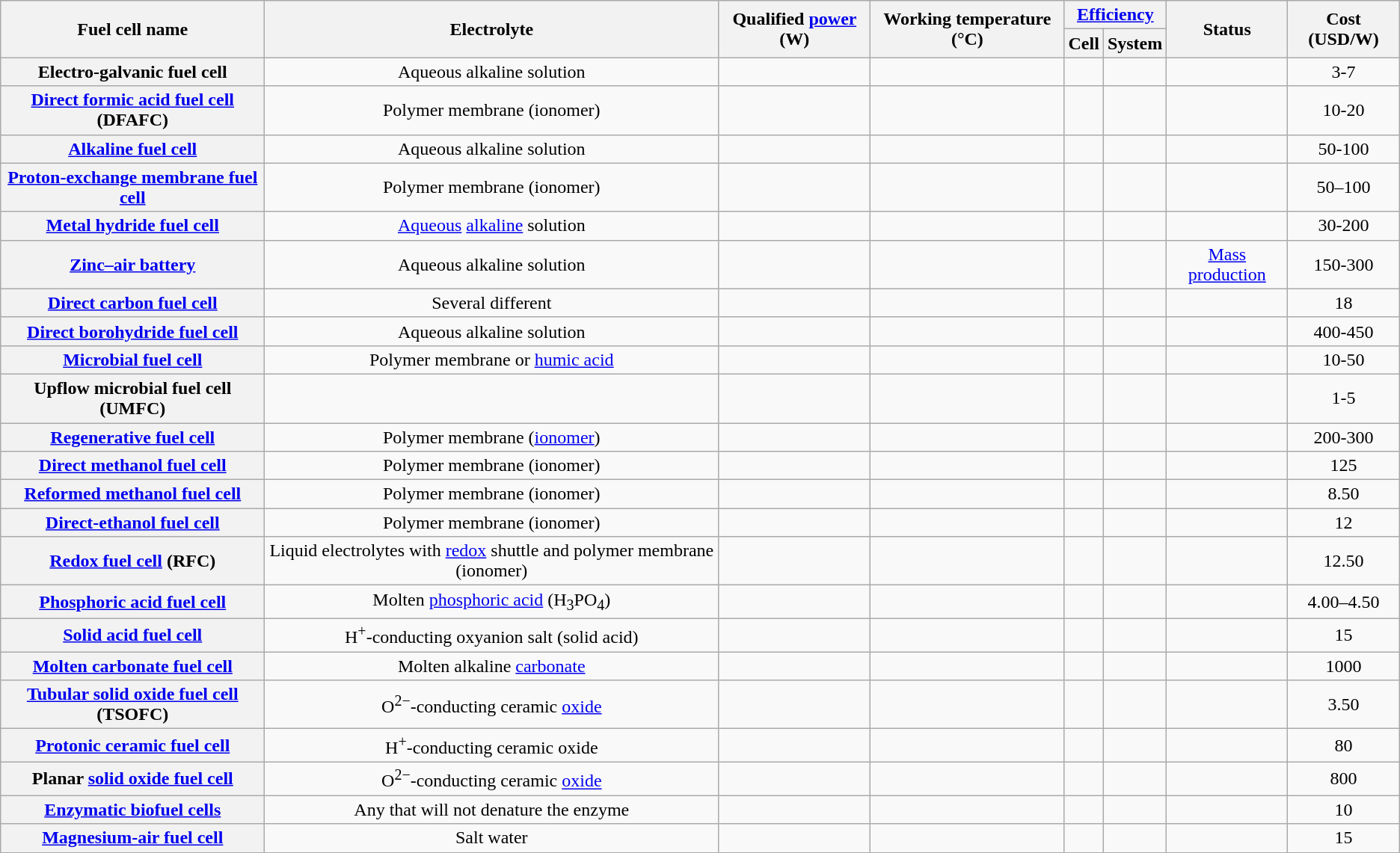<table class="wikitable sortable plainrowheaders" style="text-align:center;">
<tr>
<th rowspan=2>Fuel cell name</th>
<th rowspan=2>Electrolyte</th>
<th rowspan=2>Qualified <a href='#'>power</a> (W)</th>
<th rowspan=2>Working temperature (°C)</th>
<th colspan=2><a href='#'>Efficiency</a></th>
<th rowspan=2>Status</th>
<th rowspan=2>Cost (USD/W)</th>
</tr>
<tr>
<th>Cell</th>
<th>System</th>
</tr>
<tr>
<th scope="row">Electro-galvanic fuel cell</th>
<td>Aqueous alkaline solution</td>
<td></td>
<td></td>
<td></td>
<td></td>
<td></td>
<td>3-7</td>
</tr>
<tr>
<th scope="row"><a href='#'>Direct formic acid fuel cell</a> (DFAFC)</th>
<td>Polymer membrane (ionomer)</td>
<td></td>
<td></td>
<td></td>
<td></td>
<td></td>
<td>10-20</td>
</tr>
<tr>
<th scope="row"><a href='#'>Alkaline fuel cell</a></th>
<td>Aqueous alkaline solution </td>
<td></td>
<td></td>
<td></td>
<td></td>
<td></td>
<td>50-100</td>
</tr>
<tr>
<th scope="row"><a href='#'>Proton-exchange membrane fuel cell</a></th>
<td>Polymer membrane (ionomer) </td>
<td></td>
<td></td>
<td></td>
<td></td>
<td></td>
<td>50–100</td>
</tr>
<tr>
<th scope=row><a href='#'>Metal hydride fuel cell</a></th>
<td><a href='#'>Aqueous</a> <a href='#'>alkaline</a> solution</td>
<td></td>
<td></td>
<td></td>
<td></td>
<td></td>
<td>30-200</td>
</tr>
<tr>
<th scope=row><a href='#'>Zinc–air battery</a></th>
<td>Aqueous alkaline solution</td>
<td></td>
<td></td>
<td></td>
<td></td>
<td><a href='#'>Mass production</a></td>
<td>150-300</td>
</tr>
<tr>
<th scope="row"><a href='#'>Direct carbon fuel cell</a></th>
<td>Several different</td>
<td></td>
<td></td>
<td></td>
<td></td>
<td></td>
<td>18</td>
</tr>
<tr>
<th scope="row"><a href='#'>Direct borohydride fuel cell</a></th>
<td>Aqueous alkaline solution</td>
<td></td>
<td></td>
<td></td>
<td></td>
<td></td>
<td>400-450</td>
</tr>
<tr>
<th scope=row><a href='#'>Microbial fuel cell</a></th>
<td>Polymer membrane or <a href='#'>humic acid</a></td>
<td></td>
<td></td>
<td></td>
<td></td>
<td></td>
<td>10-50</td>
</tr>
<tr>
<th scope=row>Upflow microbial fuel cell (UMFC)</th>
<td></td>
<td></td>
<td></td>
<td></td>
<td></td>
<td></td>
<td>1-5</td>
</tr>
<tr>
<th scope=row><a href='#'>Regenerative fuel cell</a></th>
<td>Polymer membrane (<a href='#'>ionomer</a>)</td>
<td></td>
<td></td>
<td></td>
<td></td>
<td></td>
<td>200-300</td>
</tr>
<tr>
<th scope=row><a href='#'>Direct methanol fuel cell</a></th>
<td>Polymer membrane (ionomer)</td>
<td></td>
<td></td>
<td></td>
<td></td>
<td></td>
<td>125</td>
</tr>
<tr>
<th scope=row><a href='#'>Reformed methanol fuel cell</a></th>
<td>Polymer membrane (ionomer)</td>
<td></td>
<td></td>
<td></td>
<td></td>
<td></td>
<td>8.50</td>
</tr>
<tr>
<th scope=row><a href='#'>Direct-ethanol fuel cell</a></th>
<td>Polymer membrane (ionomer)</td>
<td></td>
<td></td>
<td></td>
<td></td>
<td></td>
<td>12</td>
</tr>
<tr>
<th scope=row><a href='#'>Redox fuel cell</a> (RFC)</th>
<td>Liquid electrolytes with <a href='#'>redox</a> shuttle and polymer membrane (ionomer)</td>
<td></td>
<td></td>
<td></td>
<td></td>
<td></td>
<td>12.50</td>
</tr>
<tr>
<th scope=row><a href='#'>Phosphoric acid fuel cell</a></th>
<td>Molten <a href='#'>phosphoric acid</a> (H<sub>3</sub>PO<sub>4</sub>)</td>
<td></td>
<td></td>
<td></td>
<td></td>
<td></td>
<td>4.00–4.50</td>
</tr>
<tr>
<th scope=row><a href='#'>Solid acid fuel cell</a></th>
<td>H<sup>+</sup>-conducting oxyanion salt (solid acid)</td>
<td></td>
<td></td>
<td></td>
<td></td>
<td></td>
<td>15</td>
</tr>
<tr>
<th scope=row><a href='#'>Molten carbonate fuel cell</a></th>
<td>Molten alkaline <a href='#'>carbonate</a> </td>
<td></td>
<td></td>
<td></td>
<td></td>
<td></td>
<td>1000</td>
</tr>
<tr>
<th scope=row><a href='#'>Tubular solid oxide fuel cell</a> (TSOFC)</th>
<td>O<sup>2−</sup>-conducting ceramic <a href='#'>oxide</a> </td>
<td></td>
<td></td>
<td></td>
<td></td>
<td></td>
<td>3.50</td>
</tr>
<tr>
<th scope=row><a href='#'>Protonic ceramic fuel cell</a></th>
<td>H<sup>+</sup>-conducting ceramic oxide</td>
<td></td>
<td></td>
<td></td>
<td></td>
<td></td>
<td>80</td>
</tr>
<tr>
<th scope=row>Planar <a href='#'>solid oxide fuel cell</a></th>
<td>O<sup>2−</sup>-conducting ceramic <a href='#'>oxide</a> </td>
<td></td>
<td></td>
<td></td>
<td></td>
<td></td>
<td>800</td>
</tr>
<tr>
<th scope=row><a href='#'>Enzymatic biofuel cells</a></th>
<td>Any that will not denature the enzyme </td>
<td></td>
<td></td>
<td></td>
<td></td>
<td></td>
<td>10</td>
</tr>
<tr>
<th scope=row><a href='#'>Magnesium-air fuel cell</a></th>
<td>Salt water</td>
<td></td>
<td></td>
<td></td>
<td></td>
<td></td>
<td>15</td>
</tr>
</table>
